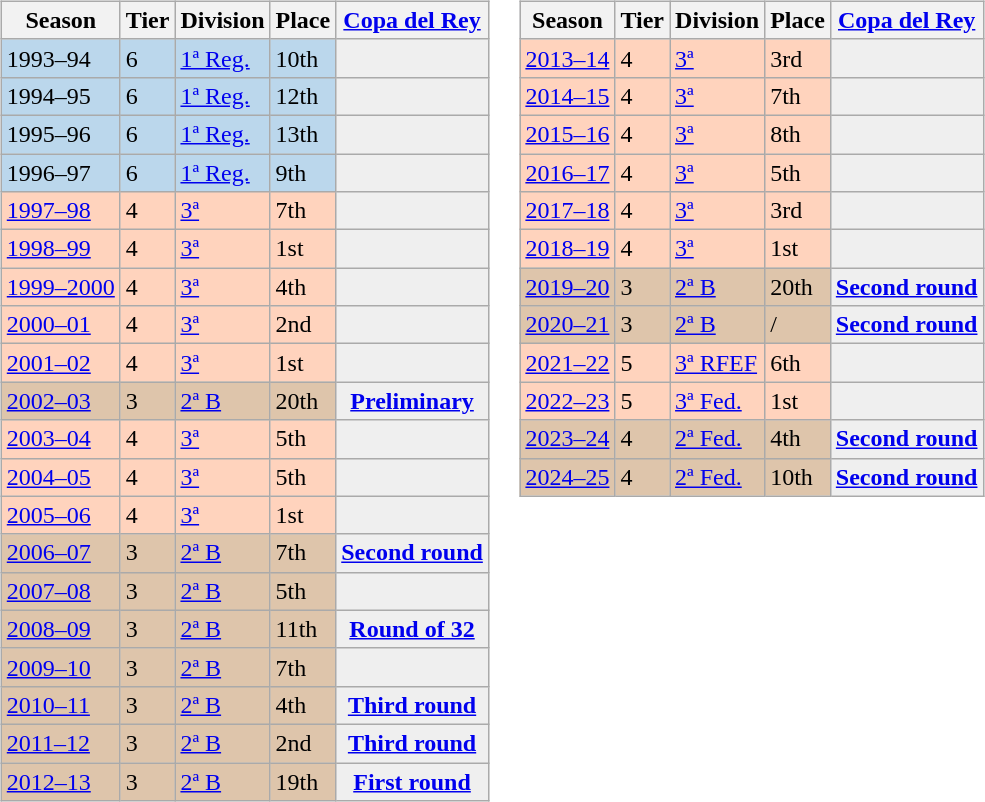<table>
<tr>
<td valign="top" width=0%><br><table class="wikitable">
<tr style="background:#f0f6fa;">
<th>Season</th>
<th>Tier</th>
<th>Division</th>
<th>Place</th>
<th><a href='#'>Copa del Rey</a></th>
</tr>
<tr>
<td style="background:#BBD7EC;">1993–94</td>
<td style="background:#BBD7EC;">6</td>
<td style="background:#BBD7EC;"><a href='#'>1ª Reg.</a></td>
<td style="background:#BBD7EC;">10th</td>
<th style="background:#efefef;"></th>
</tr>
<tr>
<td style="background:#BBD7EC;">1994–95</td>
<td style="background:#BBD7EC;">6</td>
<td style="background:#BBD7EC;"><a href='#'>1ª Reg.</a></td>
<td style="background:#BBD7EC;">12th</td>
<th style="background:#efefef;"></th>
</tr>
<tr>
<td style="background:#BBD7EC;">1995–96</td>
<td style="background:#BBD7EC;">6</td>
<td style="background:#BBD7EC;"><a href='#'>1ª Reg.</a></td>
<td style="background:#BBD7EC;">13th</td>
<th style="background:#efefef;"></th>
</tr>
<tr>
<td style="background:#BBD7EC;">1996–97</td>
<td style="background:#BBD7EC;">6</td>
<td style="background:#BBD7EC;"><a href='#'>1ª Reg.</a></td>
<td style="background:#BBD7EC;">9th</td>
<th style="background:#efefef;"></th>
</tr>
<tr>
<td style="background:#FFD3BD;"><a href='#'>1997–98</a></td>
<td style="background:#FFD3BD;">4</td>
<td style="background:#FFD3BD;"><a href='#'>3ª</a></td>
<td style="background:#FFD3BD;">7th</td>
<th style="background:#efefef;"></th>
</tr>
<tr>
<td style="background:#FFD3BD;"><a href='#'>1998–99</a></td>
<td style="background:#FFD3BD;">4</td>
<td style="background:#FFD3BD;"><a href='#'>3ª</a></td>
<td style="background:#FFD3BD;">1st</td>
<th style="background:#efefef;"></th>
</tr>
<tr>
<td style="background:#FFD3BD;"><a href='#'>1999–2000</a></td>
<td style="background:#FFD3BD;">4</td>
<td style="background:#FFD3BD;"><a href='#'>3ª</a></td>
<td style="background:#FFD3BD;">4th</td>
<th style="background:#efefef;"></th>
</tr>
<tr>
<td style="background:#FFD3BD;"><a href='#'>2000–01</a></td>
<td style="background:#FFD3BD;">4</td>
<td style="background:#FFD3BD;"><a href='#'>3ª</a></td>
<td style="background:#FFD3BD;">2nd</td>
<th style="background:#efefef;"></th>
</tr>
<tr>
<td style="background:#FFD3BD;"><a href='#'>2001–02</a></td>
<td style="background:#FFD3BD;">4</td>
<td style="background:#FFD3BD;"><a href='#'>3ª</a></td>
<td style="background:#FFD3BD;">1st</td>
<th style="background:#efefef;"></th>
</tr>
<tr>
<td style="background:#DEC5AB;"><a href='#'>2002–03</a></td>
<td style="background:#DEC5AB;">3</td>
<td style="background:#DEC5AB;"><a href='#'>2ª B</a></td>
<td style="background:#DEC5AB;">20th</td>
<th style="background:#efefef;"><a href='#'>Preliminary</a></th>
</tr>
<tr>
<td style="background:#FFD3BD;"><a href='#'>2003–04</a></td>
<td style="background:#FFD3BD;">4</td>
<td style="background:#FFD3BD;"><a href='#'>3ª</a></td>
<td style="background:#FFD3BD;">5th</td>
<th style="background:#efefef;"></th>
</tr>
<tr>
<td style="background:#FFD3BD;"><a href='#'>2004–05</a></td>
<td style="background:#FFD3BD;">4</td>
<td style="background:#FFD3BD;"><a href='#'>3ª</a></td>
<td style="background:#FFD3BD;">5th</td>
<th style="background:#efefef;"></th>
</tr>
<tr>
<td style="background:#FFD3BD;"><a href='#'>2005–06</a></td>
<td style="background:#FFD3BD;">4</td>
<td style="background:#FFD3BD;"><a href='#'>3ª</a></td>
<td style="background:#FFD3BD;">1st</td>
<th style="background:#efefef;"></th>
</tr>
<tr>
<td style="background:#DEC5AB;"><a href='#'>2006–07</a></td>
<td style="background:#DEC5AB;">3</td>
<td style="background:#DEC5AB;"><a href='#'>2ª B</a></td>
<td style="background:#DEC5AB;">7th</td>
<th style="background:#efefef;"><a href='#'>Second round</a></th>
</tr>
<tr>
<td style="background:#DEC5AB;"><a href='#'>2007–08</a></td>
<td style="background:#DEC5AB;">3</td>
<td style="background:#DEC5AB;"><a href='#'>2ª B</a></td>
<td style="background:#DEC5AB;">5th</td>
<th style="background:#efefef;"></th>
</tr>
<tr>
<td style="background:#DEC5AB;"><a href='#'>2008–09</a></td>
<td style="background:#DEC5AB;">3</td>
<td style="background:#DEC5AB;"><a href='#'>2ª B</a></td>
<td style="background:#DEC5AB;">11th</td>
<th style="background:#efefef;"><a href='#'>Round of 32</a></th>
</tr>
<tr>
<td style="background:#DEC5AB;"><a href='#'>2009–10</a></td>
<td style="background:#DEC5AB;">3</td>
<td style="background:#DEC5AB;"><a href='#'>2ª B</a></td>
<td style="background:#DEC5AB;">7th</td>
<th style="background:#efefef;"></th>
</tr>
<tr>
<td style="background:#DEC5AB;"><a href='#'>2010–11</a></td>
<td style="background:#DEC5AB;">3</td>
<td style="background:#DEC5AB;"><a href='#'>2ª B</a></td>
<td style="background:#DEC5AB;">4th</td>
<th style="background:#efefef;"><a href='#'>Third round</a></th>
</tr>
<tr>
<td style="background:#DEC5AB;"><a href='#'>2011–12</a></td>
<td style="background:#DEC5AB;">3</td>
<td style="background:#DEC5AB;"><a href='#'>2ª B</a></td>
<td style="background:#DEC5AB;">2nd</td>
<th style="background:#efefef;"><a href='#'>Third round</a></th>
</tr>
<tr>
<td style="background:#DEC5AB;"><a href='#'>2012–13</a></td>
<td style="background:#DEC5AB;">3</td>
<td style="background:#DEC5AB;"><a href='#'>2ª B</a></td>
<td style="background:#DEC5AB;">19th</td>
<th style="background:#efefef;"><a href='#'>First round</a></th>
</tr>
</table>
</td>
<td valign="top" width=0%><br><table class="wikitable">
<tr style="background:#f0f6fa;">
<th>Season</th>
<th>Tier</th>
<th>Division</th>
<th>Place</th>
<th><a href='#'>Copa del Rey</a></th>
</tr>
<tr>
<td style="background:#FFD3BD;"><a href='#'>2013–14</a></td>
<td style="background:#FFD3BD;">4</td>
<td style="background:#FFD3BD;"><a href='#'>3ª</a></td>
<td style="background:#FFD3BD;">3rd</td>
<th style="background:#efefef;"></th>
</tr>
<tr>
<td style="background:#FFD3BD;"><a href='#'>2014–15</a></td>
<td style="background:#FFD3BD;">4</td>
<td style="background:#FFD3BD;"><a href='#'>3ª</a></td>
<td style="background:#FFD3BD;">7th</td>
<th style="background:#efefef;"></th>
</tr>
<tr>
<td style="background:#FFD3BD;"><a href='#'>2015–16</a></td>
<td style="background:#FFD3BD;">4</td>
<td style="background:#FFD3BD;"><a href='#'>3ª</a></td>
<td style="background:#FFD3BD;">8th</td>
<th style="background:#efefef;"></th>
</tr>
<tr>
<td style="background:#FFD3BD;"><a href='#'>2016–17</a></td>
<td style="background:#FFD3BD;">4</td>
<td style="background:#FFD3BD;"><a href='#'>3ª</a></td>
<td style="background:#FFD3BD;">5th</td>
<th style="background:#efefef;"></th>
</tr>
<tr>
<td style="background:#FFD3BD;"><a href='#'>2017–18</a></td>
<td style="background:#FFD3BD;">4</td>
<td style="background:#FFD3BD;"><a href='#'>3ª</a></td>
<td style="background:#FFD3BD;">3rd</td>
<th style="background:#efefef;"></th>
</tr>
<tr>
<td style="background:#FFD3BD;"><a href='#'>2018–19</a></td>
<td style="background:#FFD3BD;">4</td>
<td style="background:#FFD3BD;"><a href='#'>3ª</a></td>
<td style="background:#FFD3BD;">1st</td>
<th style="background:#efefef;"></th>
</tr>
<tr>
<td style="background:#DEC5AB;"><a href='#'>2019–20</a></td>
<td style="background:#DEC5AB;">3</td>
<td style="background:#DEC5AB;"><a href='#'>2ª B</a></td>
<td style="background:#DEC5AB;">20th</td>
<th style="background:#efefef;"><a href='#'>Second round</a></th>
</tr>
<tr>
<td style="background:#DEC5AB;"><a href='#'>2020–21</a></td>
<td style="background:#DEC5AB;">3</td>
<td style="background:#DEC5AB;"><a href='#'>2ª B</a></td>
<td style="background:#DEC5AB;"> / </td>
<th style="background:#efefef;"><a href='#'>Second round</a></th>
</tr>
<tr>
<td style="background:#FFD3BD;"><a href='#'>2021–22</a></td>
<td style="background:#FFD3BD;">5</td>
<td style="background:#FFD3BD;"><a href='#'>3ª RFEF</a></td>
<td style="background:#FFD3BD;">6th</td>
<th style="background:#efefef;"></th>
</tr>
<tr>
<td style="background:#FFD3BD;"><a href='#'>2022–23</a></td>
<td style="background:#FFD3BD;">5</td>
<td style="background:#FFD3BD;"><a href='#'>3ª Fed.</a></td>
<td style="background:#FFD3BD;">1st</td>
<th style="background:#efefef;"></th>
</tr>
<tr>
<td style="background:#DEC5AB;"><a href='#'>2023–24</a></td>
<td style="background:#DEC5AB;">4</td>
<td style="background:#DEC5AB;"><a href='#'>2ª Fed.</a></td>
<td style="background:#DEC5AB;">4th</td>
<th style="background:#efefef;"><a href='#'>Second round</a></th>
</tr>
<tr>
<td style="background:#DEC5AB;"><a href='#'>2024–25</a></td>
<td style="background:#DEC5AB;">4</td>
<td style="background:#DEC5AB;"><a href='#'>2ª Fed.</a></td>
<td style="background:#DEC5AB;">10th</td>
<th style="background:#efefef;"><a href='#'>Second round</a></th>
</tr>
</table>
</td>
</tr>
</table>
